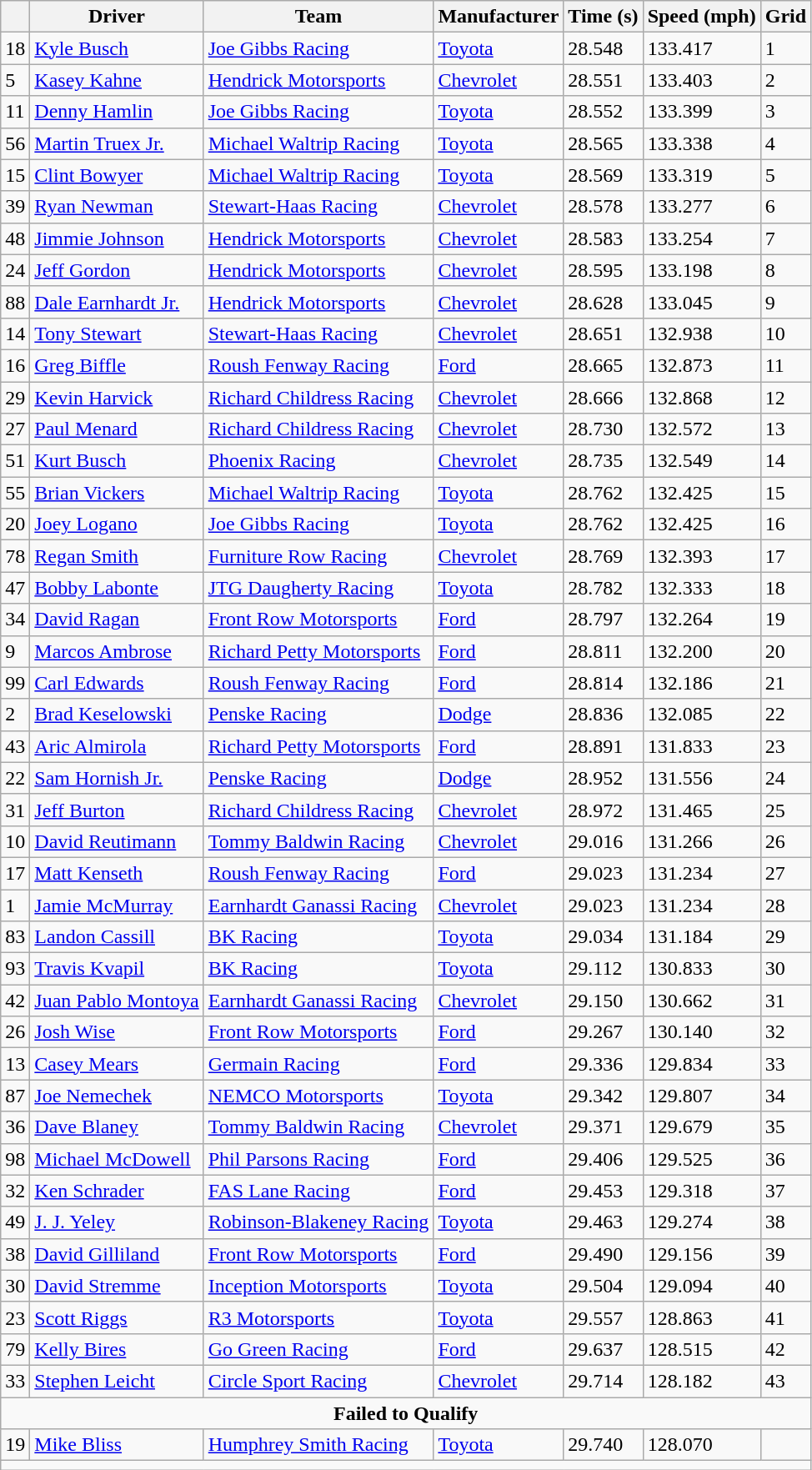<table class="wikitable">
<tr>
<th></th>
<th>Driver</th>
<th>Team</th>
<th>Manufacturer</th>
<th>Time (s)</th>
<th>Speed (mph)</th>
<th>Grid</th>
</tr>
<tr>
<td>18</td>
<td><a href='#'>Kyle Busch</a></td>
<td><a href='#'>Joe Gibbs Racing</a></td>
<td><a href='#'>Toyota</a></td>
<td>28.548</td>
<td>133.417</td>
<td>1</td>
</tr>
<tr>
<td>5</td>
<td><a href='#'>Kasey Kahne</a></td>
<td><a href='#'>Hendrick Motorsports</a></td>
<td><a href='#'>Chevrolet</a></td>
<td>28.551</td>
<td>133.403</td>
<td>2</td>
</tr>
<tr>
<td>11</td>
<td><a href='#'>Denny Hamlin</a></td>
<td><a href='#'>Joe Gibbs Racing</a></td>
<td><a href='#'>Toyota</a></td>
<td>28.552</td>
<td>133.399</td>
<td>3</td>
</tr>
<tr>
<td>56</td>
<td><a href='#'>Martin Truex Jr.</a></td>
<td><a href='#'>Michael Waltrip Racing</a></td>
<td><a href='#'>Toyota</a></td>
<td>28.565</td>
<td>133.338</td>
<td>4</td>
</tr>
<tr>
<td>15</td>
<td><a href='#'>Clint Bowyer</a></td>
<td><a href='#'>Michael Waltrip Racing</a></td>
<td><a href='#'>Toyota</a></td>
<td>28.569</td>
<td>133.319</td>
<td>5</td>
</tr>
<tr>
<td>39</td>
<td><a href='#'>Ryan Newman</a></td>
<td><a href='#'>Stewart-Haas Racing</a></td>
<td><a href='#'>Chevrolet</a></td>
<td>28.578</td>
<td>133.277</td>
<td>6</td>
</tr>
<tr>
<td>48</td>
<td><a href='#'>Jimmie Johnson</a></td>
<td><a href='#'>Hendrick Motorsports</a></td>
<td><a href='#'>Chevrolet</a></td>
<td>28.583</td>
<td>133.254</td>
<td>7</td>
</tr>
<tr>
<td>24</td>
<td><a href='#'>Jeff Gordon</a></td>
<td><a href='#'>Hendrick Motorsports</a></td>
<td><a href='#'>Chevrolet</a></td>
<td>28.595</td>
<td>133.198</td>
<td>8</td>
</tr>
<tr>
<td>88</td>
<td><a href='#'>Dale Earnhardt Jr.</a></td>
<td><a href='#'>Hendrick Motorsports</a></td>
<td><a href='#'>Chevrolet</a></td>
<td>28.628</td>
<td>133.045</td>
<td>9</td>
</tr>
<tr>
<td>14</td>
<td><a href='#'>Tony Stewart</a></td>
<td><a href='#'>Stewart-Haas Racing</a></td>
<td><a href='#'>Chevrolet</a></td>
<td>28.651</td>
<td>132.938</td>
<td>10</td>
</tr>
<tr>
<td>16</td>
<td><a href='#'>Greg Biffle</a></td>
<td><a href='#'>Roush Fenway Racing</a></td>
<td><a href='#'>Ford</a></td>
<td>28.665</td>
<td>132.873</td>
<td>11</td>
</tr>
<tr>
<td>29</td>
<td><a href='#'>Kevin Harvick</a></td>
<td><a href='#'>Richard Childress Racing</a></td>
<td><a href='#'>Chevrolet</a></td>
<td>28.666</td>
<td>132.868</td>
<td>12</td>
</tr>
<tr>
<td>27</td>
<td><a href='#'>Paul Menard</a></td>
<td><a href='#'>Richard Childress Racing</a></td>
<td><a href='#'>Chevrolet</a></td>
<td>28.730</td>
<td>132.572</td>
<td>13</td>
</tr>
<tr>
<td>51</td>
<td><a href='#'>Kurt Busch</a></td>
<td><a href='#'>Phoenix Racing</a></td>
<td><a href='#'>Chevrolet</a></td>
<td>28.735</td>
<td>132.549</td>
<td>14</td>
</tr>
<tr>
<td>55</td>
<td><a href='#'>Brian Vickers</a></td>
<td><a href='#'>Michael Waltrip Racing</a></td>
<td><a href='#'>Toyota</a></td>
<td>28.762</td>
<td>132.425</td>
<td>15</td>
</tr>
<tr>
<td>20</td>
<td><a href='#'>Joey Logano</a></td>
<td><a href='#'>Joe Gibbs Racing</a></td>
<td><a href='#'>Toyota</a></td>
<td>28.762</td>
<td>132.425</td>
<td>16</td>
</tr>
<tr>
<td>78</td>
<td><a href='#'>Regan Smith</a></td>
<td><a href='#'>Furniture Row Racing</a></td>
<td><a href='#'>Chevrolet</a></td>
<td>28.769</td>
<td>132.393</td>
<td>17</td>
</tr>
<tr>
<td>47</td>
<td><a href='#'>Bobby Labonte</a></td>
<td><a href='#'>JTG Daugherty Racing</a></td>
<td><a href='#'>Toyota</a></td>
<td>28.782</td>
<td>132.333</td>
<td>18</td>
</tr>
<tr>
<td>34</td>
<td><a href='#'>David Ragan</a></td>
<td><a href='#'>Front Row Motorsports</a></td>
<td><a href='#'>Ford</a></td>
<td>28.797</td>
<td>132.264</td>
<td>19</td>
</tr>
<tr>
<td>9</td>
<td><a href='#'>Marcos Ambrose</a></td>
<td><a href='#'>Richard Petty Motorsports</a></td>
<td><a href='#'>Ford</a></td>
<td>28.811</td>
<td>132.200</td>
<td>20</td>
</tr>
<tr>
<td>99</td>
<td><a href='#'>Carl Edwards</a></td>
<td><a href='#'>Roush Fenway Racing</a></td>
<td><a href='#'>Ford</a></td>
<td>28.814</td>
<td>132.186</td>
<td>21</td>
</tr>
<tr>
<td>2</td>
<td><a href='#'>Brad Keselowski</a></td>
<td><a href='#'>Penske Racing</a></td>
<td><a href='#'>Dodge</a></td>
<td>28.836</td>
<td>132.085</td>
<td>22</td>
</tr>
<tr>
<td>43</td>
<td><a href='#'>Aric Almirola</a></td>
<td><a href='#'>Richard Petty Motorsports</a></td>
<td><a href='#'>Ford</a></td>
<td>28.891</td>
<td>131.833</td>
<td>23</td>
</tr>
<tr>
<td>22</td>
<td><a href='#'>Sam Hornish Jr.</a></td>
<td><a href='#'>Penske Racing</a></td>
<td><a href='#'>Dodge</a></td>
<td>28.952</td>
<td>131.556</td>
<td>24</td>
</tr>
<tr>
<td>31</td>
<td><a href='#'>Jeff Burton</a></td>
<td><a href='#'>Richard Childress Racing</a></td>
<td><a href='#'>Chevrolet</a></td>
<td>28.972</td>
<td>131.465</td>
<td>25</td>
</tr>
<tr>
<td>10</td>
<td><a href='#'>David Reutimann</a></td>
<td><a href='#'>Tommy Baldwin Racing</a></td>
<td><a href='#'>Chevrolet</a></td>
<td>29.016</td>
<td>131.266</td>
<td>26</td>
</tr>
<tr>
<td>17</td>
<td><a href='#'>Matt Kenseth</a></td>
<td><a href='#'>Roush Fenway Racing</a></td>
<td><a href='#'>Ford</a></td>
<td>29.023</td>
<td>131.234</td>
<td>27</td>
</tr>
<tr>
<td>1</td>
<td><a href='#'>Jamie McMurray</a></td>
<td><a href='#'>Earnhardt Ganassi Racing</a></td>
<td><a href='#'>Chevrolet</a></td>
<td>29.023</td>
<td>131.234</td>
<td>28</td>
</tr>
<tr>
<td>83</td>
<td><a href='#'>Landon Cassill</a></td>
<td><a href='#'>BK Racing</a></td>
<td><a href='#'>Toyota</a></td>
<td>29.034</td>
<td>131.184</td>
<td>29</td>
</tr>
<tr>
<td>93</td>
<td><a href='#'>Travis Kvapil</a></td>
<td><a href='#'>BK Racing</a></td>
<td><a href='#'>Toyota</a></td>
<td>29.112</td>
<td>130.833</td>
<td>30</td>
</tr>
<tr>
<td>42</td>
<td><a href='#'>Juan Pablo Montoya</a></td>
<td><a href='#'>Earnhardt Ganassi Racing</a></td>
<td><a href='#'>Chevrolet</a></td>
<td>29.150</td>
<td>130.662</td>
<td>31</td>
</tr>
<tr>
<td>26</td>
<td><a href='#'>Josh Wise</a></td>
<td><a href='#'>Front Row Motorsports</a></td>
<td><a href='#'>Ford</a></td>
<td>29.267</td>
<td>130.140</td>
<td>32</td>
</tr>
<tr>
<td>13</td>
<td><a href='#'>Casey Mears</a></td>
<td><a href='#'>Germain Racing</a></td>
<td><a href='#'>Ford</a></td>
<td>29.336</td>
<td>129.834</td>
<td>33</td>
</tr>
<tr>
<td>87</td>
<td><a href='#'>Joe Nemechek</a></td>
<td><a href='#'>NEMCO Motorsports</a></td>
<td><a href='#'>Toyota</a></td>
<td>29.342</td>
<td>129.807</td>
<td>34</td>
</tr>
<tr>
<td>36</td>
<td><a href='#'>Dave Blaney</a></td>
<td><a href='#'>Tommy Baldwin Racing</a></td>
<td><a href='#'>Chevrolet</a></td>
<td>29.371</td>
<td>129.679</td>
<td>35</td>
</tr>
<tr>
<td>98</td>
<td><a href='#'>Michael McDowell</a></td>
<td><a href='#'>Phil Parsons Racing</a></td>
<td><a href='#'>Ford</a></td>
<td>29.406</td>
<td>129.525</td>
<td>36</td>
</tr>
<tr>
<td>32</td>
<td><a href='#'>Ken Schrader</a></td>
<td><a href='#'>FAS Lane Racing</a></td>
<td><a href='#'>Ford</a></td>
<td>29.453</td>
<td>129.318</td>
<td>37</td>
</tr>
<tr>
<td>49</td>
<td><a href='#'>J. J. Yeley</a></td>
<td><a href='#'>Robinson-Blakeney Racing</a></td>
<td><a href='#'>Toyota</a></td>
<td>29.463</td>
<td>129.274</td>
<td>38</td>
</tr>
<tr>
<td>38</td>
<td><a href='#'>David Gilliland</a></td>
<td><a href='#'>Front Row Motorsports</a></td>
<td><a href='#'>Ford</a></td>
<td>29.490</td>
<td>129.156</td>
<td>39</td>
</tr>
<tr>
<td>30</td>
<td><a href='#'>David Stremme</a></td>
<td><a href='#'>Inception Motorsports</a></td>
<td><a href='#'>Toyota</a></td>
<td>29.504</td>
<td>129.094</td>
<td>40</td>
</tr>
<tr>
<td>23</td>
<td><a href='#'>Scott Riggs</a></td>
<td><a href='#'>R3 Motorsports</a></td>
<td><a href='#'>Toyota</a></td>
<td>29.557</td>
<td>128.863</td>
<td>41</td>
</tr>
<tr>
<td>79</td>
<td><a href='#'>Kelly Bires</a></td>
<td><a href='#'>Go Green Racing</a></td>
<td><a href='#'>Ford</a></td>
<td>29.637</td>
<td>128.515</td>
<td>42</td>
</tr>
<tr>
<td>33</td>
<td><a href='#'>Stephen Leicht</a></td>
<td><a href='#'>Circle Sport Racing</a></td>
<td><a href='#'>Chevrolet</a></td>
<td>29.714</td>
<td>128.182</td>
<td>43</td>
</tr>
<tr>
<td colspan="7" style="text-align:center;"><strong>Failed to Qualify</strong></td>
</tr>
<tr>
<td>19</td>
<td><a href='#'>Mike Bliss</a></td>
<td><a href='#'>Humphrey Smith Racing</a></td>
<td><a href='#'>Toyota</a></td>
<td>29.740</td>
<td>128.070</td>
<td></td>
</tr>
<tr>
<td colspan="8"></td>
</tr>
</table>
